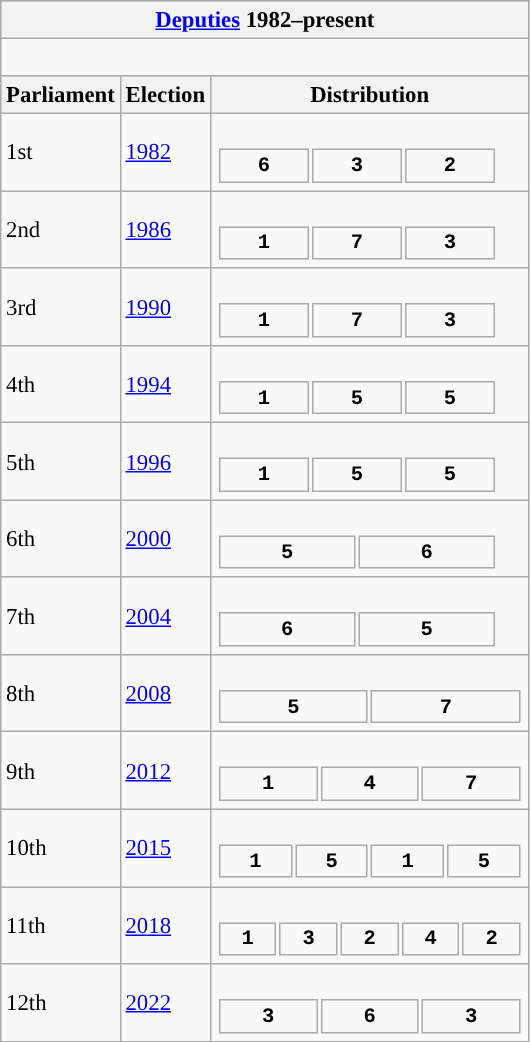<table class="wikitable" style="font-size:95%;">
<tr bgcolor="#CCCCCC">
<th colspan="3"><a href='#'>Deputies</a> 1982–present</th>
</tr>
<tr>
<td colspan="3"><br>












</td>
</tr>
<tr bgcolor="#CCCCCC">
<th>Parliament</th>
<th>Election</th>
<th>Distribution</th>
</tr>
<tr>
<td>1st</td>
<td><a href='#'>1982</a></td>
<td><br><table style="width:13.75em; font-size:90%; text-align:center; font-family:Courier New;">
<tr style="font-weight:bold">
<td style="background:">6</td>
<td style="background:">3</td>
<td style="background:">2</td>
</tr>
</table>
</td>
</tr>
<tr>
<td>2nd</td>
<td><a href='#'>1986</a></td>
<td><br><table style="width:13.75em; font-size:90%; text-align:center; font-family:Courier New;">
<tr style="font-weight:bold">
<td style="background:">1</td>
<td style="background:">7</td>
<td style="background:">3</td>
</tr>
</table>
</td>
</tr>
<tr>
<td>3rd</td>
<td><a href='#'>1990</a></td>
<td><br><table style="width:13.75em; font-size:90%; text-align:center; font-family:Courier New;">
<tr style="font-weight:bold">
<td style="background:">1</td>
<td style="background:">7</td>
<td style="background:">3</td>
</tr>
</table>
</td>
</tr>
<tr>
<td>4th</td>
<td><a href='#'>1994</a></td>
<td><br><table style="width:13.75em; font-size:90%; text-align:center; font-family:Courier New;">
<tr style="font-weight:bold">
<td style="background:">1</td>
<td style="background:">5</td>
<td style="background:">5</td>
</tr>
</table>
</td>
</tr>
<tr>
<td>5th</td>
<td><a href='#'>1996</a></td>
<td><br><table style="width:13.75em; font-size:90%; text-align:center; font-family:Courier New;">
<tr style="font-weight:bold">
<td style="background:">1</td>
<td style="background:">5</td>
<td style="background:">5</td>
</tr>
</table>
</td>
</tr>
<tr>
<td>6th</td>
<td><a href='#'>2000</a></td>
<td><br><table style="width:13.75em; font-size:90%; text-align:center; font-family:Courier New;">
<tr style="font-weight:bold">
<td style="background:">5</td>
<td style="background:">6</td>
</tr>
</table>
</td>
</tr>
<tr>
<td>7th</td>
<td><a href='#'>2004</a></td>
<td><br><table style="width:13.75em; font-size:90%; text-align:center; font-family:Courier New;">
<tr style="font-weight:bold">
<td style="background:">6</td>
<td style="background:">5</td>
</tr>
</table>
</td>
</tr>
<tr>
<td>8th</td>
<td><a href='#'>2008</a></td>
<td><br><table style="width:15em; font-size:90%; text-align:center; font-family:Courier New;">
<tr style="font-weight:bold">
<td style="background:">5</td>
<td style="background:">7</td>
</tr>
</table>
</td>
</tr>
<tr>
<td>9th</td>
<td><a href='#'>2012</a></td>
<td><br><table style="width:15em; font-size:90%; text-align:center; font-family:Courier New;">
<tr style="font-weight:bold">
<td style="background:">1</td>
<td style="background:">4</td>
<td style="background:">7</td>
</tr>
</table>
</td>
</tr>
<tr>
<td>10th</td>
<td><a href='#'>2015</a></td>
<td><br><table style="width:15em; font-size:90%; text-align:center; font-family:Courier New;">
<tr style="font-weight:bold">
<td style="background:">1</td>
<td style="background:">5</td>
<td style="background:">1</td>
<td style="background:">5</td>
</tr>
</table>
</td>
</tr>
<tr>
<td>11th</td>
<td><a href='#'>2018</a></td>
<td><br><table style="width:15em; font-size:90%; text-align:center; font-family:Courier New;">
<tr style="font-weight:bold">
<td style="background:">1</td>
<td style="background:">3</td>
<td style="background:">2</td>
<td style="background:">4</td>
<td style="background:">2</td>
</tr>
</table>
</td>
</tr>
<tr>
<td>12th</td>
<td><a href='#'>2022</a></td>
<td><br><table style="width:15em; font-size:90%; text-align:center; font-family:Courier New;">
<tr style="font-weight:bold">
<td style="background:">3</td>
<td style="background:">6</td>
<td style="background:">3</td>
</tr>
</table>
</td>
</tr>
</table>
